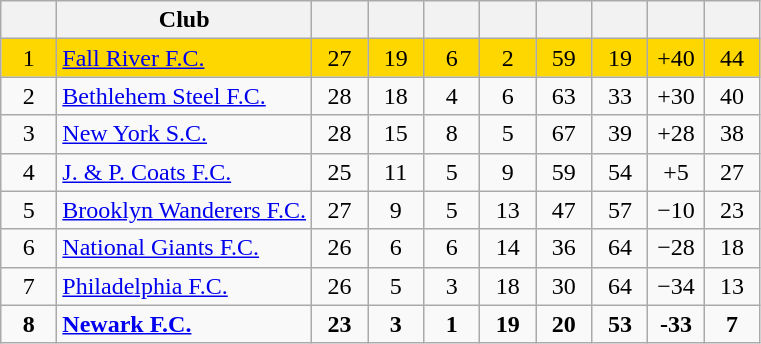<table class="wikitable" style="text-align:center">
<tr>
<th width=30></th>
<th>Club</th>
<th width=30></th>
<th width=30></th>
<th width=30></th>
<th width=30></th>
<th width=30></th>
<th width=30></th>
<th width=30></th>
<th width=30></th>
</tr>
<tr bgcolor="gold">
<td>1</td>
<td align=left><a href='#'>Fall River F.C.</a></td>
<td>27</td>
<td>19</td>
<td>6</td>
<td>2</td>
<td>59</td>
<td>19</td>
<td>+40</td>
<td>44</td>
</tr>
<tr>
<td>2</td>
<td align=left><a href='#'>Bethlehem Steel F.C.</a></td>
<td>28</td>
<td>18</td>
<td>4</td>
<td>6</td>
<td>63</td>
<td>33</td>
<td>+30</td>
<td>40</td>
</tr>
<tr>
<td>3</td>
<td align=left><a href='#'>New York S.C.</a></td>
<td>28</td>
<td>15</td>
<td>8</td>
<td>5</td>
<td>67</td>
<td>39</td>
<td>+28</td>
<td>38</td>
</tr>
<tr>
<td>4</td>
<td align=left><a href='#'>J. & P. Coats F.C.</a></td>
<td>25</td>
<td>11</td>
<td>5</td>
<td>9</td>
<td>59</td>
<td>54</td>
<td>+5</td>
<td>27</td>
</tr>
<tr>
<td>5</td>
<td align=left><a href='#'>Brooklyn Wanderers F.C.</a></td>
<td>27</td>
<td>9</td>
<td>5</td>
<td>13</td>
<td>47</td>
<td>57</td>
<td>−10</td>
<td>23</td>
</tr>
<tr>
<td>6</td>
<td align=left><a href='#'>National Giants F.C.</a></td>
<td>26</td>
<td>6</td>
<td>6</td>
<td>14</td>
<td>36</td>
<td>64</td>
<td>−28</td>
<td>18</td>
</tr>
<tr>
<td>7</td>
<td align=left><a href='#'>Philadelphia F.C.</a></td>
<td>26</td>
<td>5</td>
<td>3</td>
<td>18</td>
<td>30</td>
<td>64</td>
<td>−34</td>
<td>13</td>
</tr>
<tr>
<td><strong>8</strong></td>
<td align=left><strong><a href='#'>Newark F.C.</a></strong></td>
<td><strong>23</strong></td>
<td><strong>3</strong></td>
<td><strong>1</strong></td>
<td><strong>19</strong></td>
<td><strong>20</strong></td>
<td><strong>53</strong></td>
<td><strong>-33</strong></td>
<td><strong>7</strong></td>
</tr>
</table>
